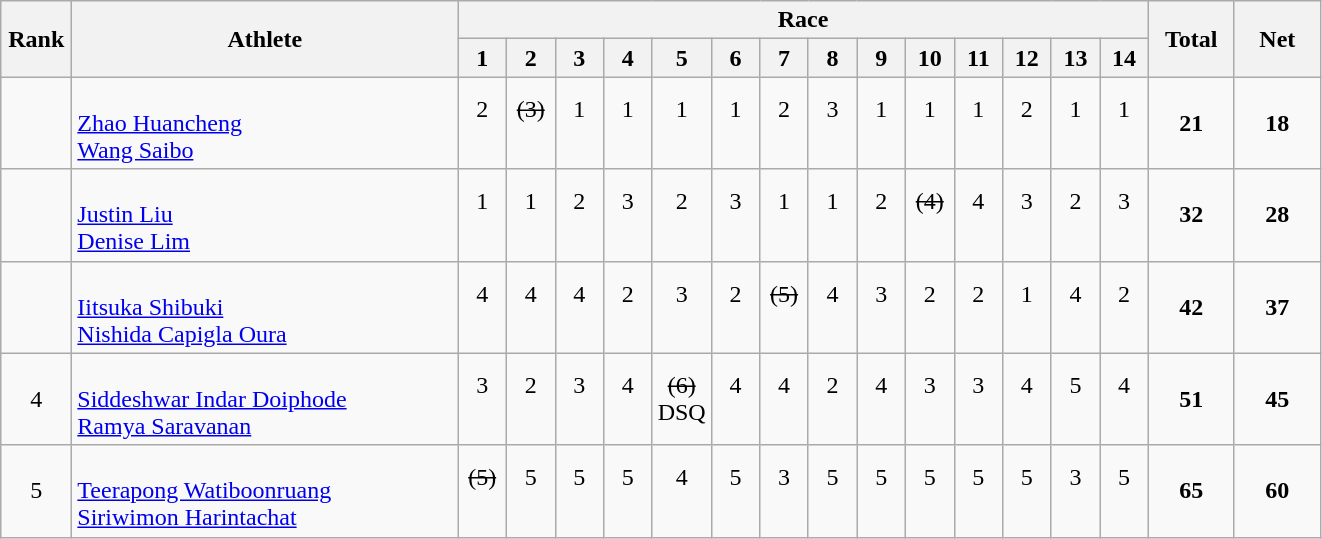<table | class="wikitable" style="text-align:center">
<tr>
<th rowspan="2" width=40>Rank</th>
<th rowspan="2" width=250>Athlete</th>
<th colspan="14">Race</th>
<th rowspan="2" width=50>Total</th>
<th rowspan="2" width=50>Net</th>
</tr>
<tr>
<th width=25>1</th>
<th width=25>2</th>
<th width=25>3</th>
<th width=25>4</th>
<th width=25>5</th>
<th width=25>6</th>
<th width=25>7</th>
<th width=25>8</th>
<th width=25>9</th>
<th width=25>10</th>
<th width=25>11</th>
<th width=25>12</th>
<th width=25>13</th>
<th width=25>14</th>
</tr>
<tr>
<td></td>
<td align=left><br><a href='#'>Zhao Huancheng</a><br><a href='#'>Wang Saibo</a></td>
<td>2<br> </td>
<td><s>(3)</s><br> </td>
<td>1<br> </td>
<td>1<br> </td>
<td>1<br> </td>
<td>1<br> </td>
<td>2<br> </td>
<td>3<br> </td>
<td>1<br> </td>
<td>1<br> </td>
<td>1<br> </td>
<td>2<br> </td>
<td>1<br> </td>
<td>1<br> </td>
<td><strong>21</strong></td>
<td><strong>18</strong></td>
</tr>
<tr>
<td></td>
<td align=left><br><a href='#'>Justin Liu</a><br><a href='#'>Denise Lim</a></td>
<td>1<br> </td>
<td>1<br> </td>
<td>2<br> </td>
<td>3<br> </td>
<td>2<br> </td>
<td>3<br> </td>
<td>1<br> </td>
<td>1<br> </td>
<td>2<br> </td>
<td><s>(4)</s><br> </td>
<td>4<br> </td>
<td>3<br> </td>
<td>2<br> </td>
<td>3<br> </td>
<td><strong>32</strong></td>
<td><strong>28</strong></td>
</tr>
<tr>
<td></td>
<td align=left><br><a href='#'>Iitsuka Shibuki</a><br><a href='#'>Nishida Capigla Oura</a></td>
<td>4<br> </td>
<td>4<br> </td>
<td>4<br> </td>
<td>2<br> </td>
<td>3<br> </td>
<td>2<br> </td>
<td><s>(5)</s><br> </td>
<td>4<br> </td>
<td>3<br> </td>
<td>2<br> </td>
<td>2<br> </td>
<td>1<br> </td>
<td>4<br> </td>
<td>2<br> </td>
<td><strong>42</strong></td>
<td><strong>37</strong></td>
</tr>
<tr>
<td>4</td>
<td align=left><br><a href='#'>Siddeshwar Indar Doiphode</a><br><a href='#'>Ramya Saravanan</a></td>
<td>3<br> </td>
<td>2<br> </td>
<td>3<br> </td>
<td>4<br> </td>
<td><s>(6)</s><br>DSQ</td>
<td>4<br> </td>
<td>4<br> </td>
<td>2<br> </td>
<td>4<br> </td>
<td>3<br> </td>
<td>3<br> </td>
<td>4<br> </td>
<td>5<br> </td>
<td>4<br> </td>
<td><strong>51</strong></td>
<td><strong>45</strong></td>
</tr>
<tr>
<td>5</td>
<td align=left><br><a href='#'>Teerapong Watiboonruang</a><br><a href='#'>Siriwimon Harintachat</a></td>
<td><s>(5)</s><br> </td>
<td>5<br> </td>
<td>5<br> </td>
<td>5<br> </td>
<td>4<br> </td>
<td>5<br> </td>
<td>3<br> </td>
<td>5<br> </td>
<td>5<br> </td>
<td>5<br> </td>
<td>5<br> </td>
<td>5<br> </td>
<td>3<br> </td>
<td>5<br> </td>
<td><strong>65</strong></td>
<td><strong>60</strong></td>
</tr>
</table>
